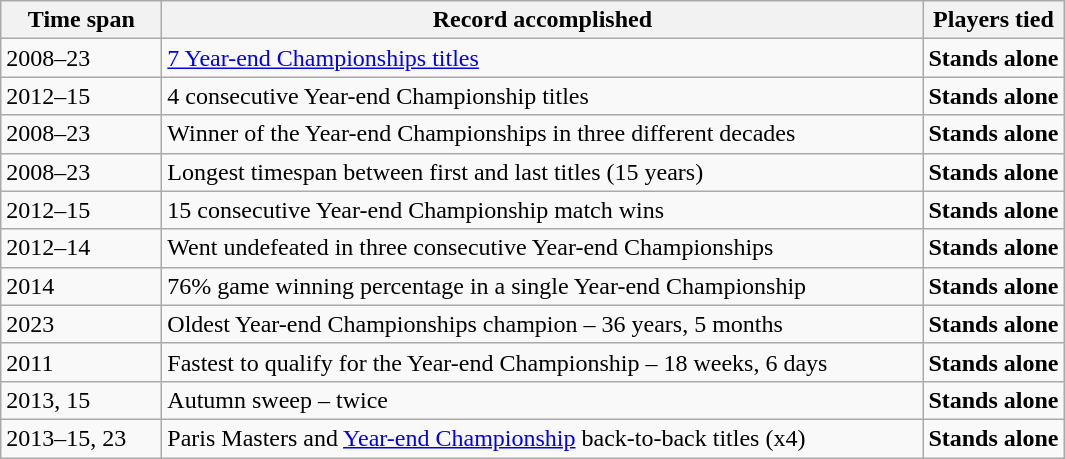<table class="wikitable">
<tr>
<th width="100">Time span</th>
<th width="500">Record accomplished</th>
<th>Players tied</th>
</tr>
<tr>
<td>2008–23</td>
<td><a href='#'>7 Year-end Championships titles</a></td>
<td><strong>Stands alone</strong></td>
</tr>
<tr>
<td>2012–15</td>
<td>4 consecutive Year-end Championship titles</td>
<td><strong>Stands alone</strong></td>
</tr>
<tr>
<td>2008–23</td>
<td>Winner of the Year-end Championships in three different decades</td>
<td><strong>Stands alone</strong></td>
</tr>
<tr>
<td>2008–23</td>
<td>Longest timespan between first and last titles (15 years)</td>
<td><strong>Stands alone</strong></td>
</tr>
<tr>
<td>2012–15</td>
<td>15 consecutive Year-end Championship match wins</td>
<td><strong>Stands alone</strong></td>
</tr>
<tr>
<td>2012–14</td>
<td>Went undefeated in three consecutive Year-end Championships</td>
<td><strong>Stands alone</strong></td>
</tr>
<tr>
<td>2014</td>
<td>76% game winning percentage in a single Year-end Championship</td>
<td><strong>Stands alone</strong></td>
</tr>
<tr>
<td>2023</td>
<td>Oldest Year-end Championships champion – 36 years, 5 months</td>
<td><strong>Stands alone</strong></td>
</tr>
<tr>
<td>2011</td>
<td>Fastest to qualify for the Year-end Championship – 18 weeks, 6 days</td>
<td><strong>Stands alone</strong></td>
</tr>
<tr>
<td>2013, 15</td>
<td>Autumn sweep – twice</td>
<td><strong>Stands alone</strong></td>
</tr>
<tr>
<td>2013–15, 23</td>
<td>Paris Masters and <a href='#'>Year-end Championship</a> back-to-back titles (x4)</td>
<td><strong>Stands alone</strong></td>
</tr>
</table>
